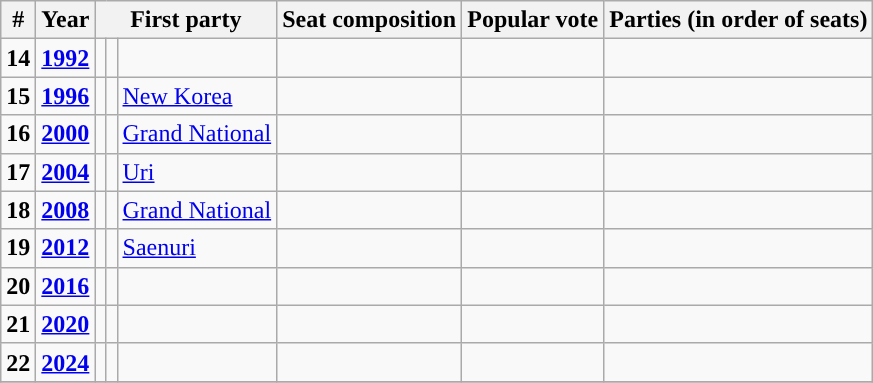<table class="wikitable">
<tr>
<th>#</th>
<th>Year</th>
<th colspan="3">First party</th>
<th>Seat composition</th>
<th>Popular vote</th>
<th>Parties (in order of seats)</th>
</tr>
<tr>
<td><strong>14</strong></td>
<td><strong><a href='#'>1992</a></strong></td>
<td style="background-color:"></td>
<td style="background-color:"></td>
<td></td>
<td></td>
<td></td>
<td></td>
</tr>
<tr>
<td><strong>15</strong></td>
<td><strong><a href='#'>1996</a></strong></td>
<td style="background-color:"></td>
<td style="background-color:"></td>
<td><a href='#'>New Korea</a></td>
<td></td>
<td></td>
<td></td>
</tr>
<tr>
<td><strong>16</strong></td>
<td><strong><a href='#'>2000</a></strong></td>
<td style="background-color:"></td>
<td style="background-color:"></td>
<td><a href='#'>Grand National</a></td>
<td></td>
<td></td>
<td></td>
</tr>
<tr>
<td><strong>17</strong></td>
<td><strong><a href='#'>2004</a></strong></td>
<td style="background-color:"></td>
<td style="background-color:"></td>
<td><a href='#'>Uri</a></td>
<td></td>
<td></td>
<td></td>
</tr>
<tr>
<td><strong>18</strong></td>
<td><strong><a href='#'>2008</a></strong></td>
<td style="background-color:"></td>
<td style="background-color:"></td>
<td><a href='#'>Grand National</a></td>
<td></td>
<td></td>
<td></td>
</tr>
<tr>
<td><strong>19</strong></td>
<td><strong><a href='#'>2012</a></strong></td>
<td style="background-color:"></td>
<td style="background-color:"></td>
<td><a href='#'>Saenuri</a></td>
<td></td>
<td></td>
<td></td>
</tr>
<tr>
<td><strong>20</strong></td>
<td><strong><a href='#'>2016</a></strong></td>
<td style="background-color:"></td>
<td style="background-color:"></td>
<td></td>
<td></td>
<td></td>
<td></td>
</tr>
<tr>
<td><strong>21</strong></td>
<td><strong><a href='#'>2020</a></strong></td>
<td style="background-color:"></td>
<td style="background-color:"></td>
<td></td>
<td></td>
<td></td>
<td></td>
</tr>
<tr>
<td><strong>22</strong></td>
<td><strong><a href='#'>2024</a></strong></td>
<td style="background-color:"></td>
<td style="background-color:"></td>
<td></td>
<td></td>
<td></td>
<td></td>
</tr>
<tr>
</tr>
</table>
